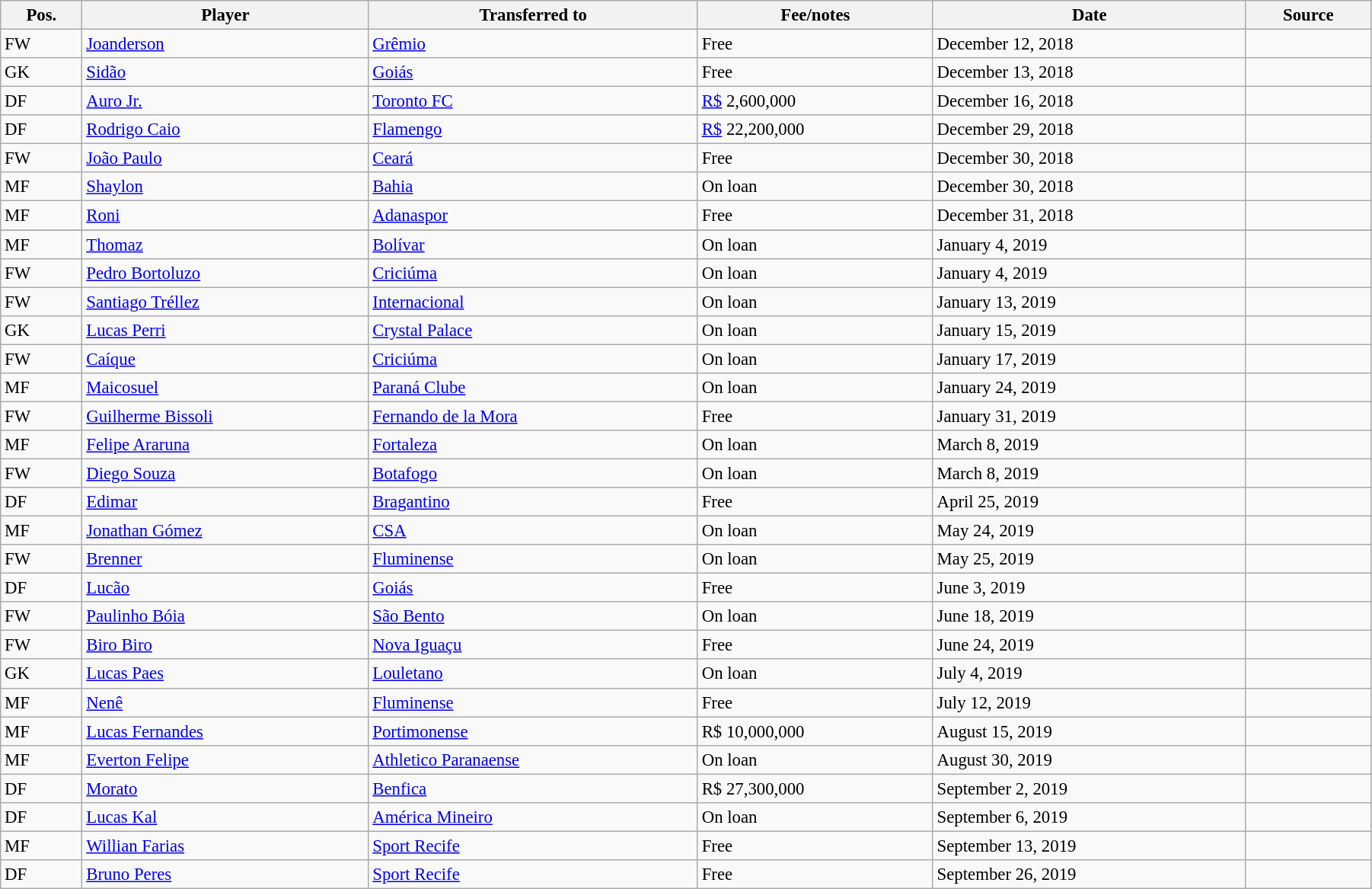<table class="wikitable sortable" style="width:95%; text-align:center; font-size:95%; text-align:left;">
<tr>
<th><strong>Pos.</strong></th>
<th><strong>Player</strong></th>
<th><strong>Transferred to</strong></th>
<th><strong>Fee/notes</strong></th>
<th><strong>Date</strong></th>
<th><strong>Source</strong></th>
</tr>
<tr>
<td>FW</td>
<td> <a href='#'>Joanderson</a></td>
<td> <a href='#'>Grêmio</a></td>
<td>Free</td>
<td>December 12, 2018</td>
<td align=center></td>
</tr>
<tr>
<td>GK</td>
<td> <a href='#'>Sidão</a></td>
<td> <a href='#'>Goiás</a></td>
<td>Free</td>
<td>December 13, 2018</td>
<td align=center></td>
</tr>
<tr>
<td>DF</td>
<td> <a href='#'>Auro Jr.</a></td>
<td> <a href='#'>Toronto FC</a></td>
<td><a href='#'>R$</a> 2,600,000</td>
<td>December 16, 2018</td>
<td align=center></td>
</tr>
<tr>
<td>DF</td>
<td> <a href='#'>Rodrigo Caio</a></td>
<td> <a href='#'>Flamengo</a></td>
<td><a href='#'>R$</a> 22,200,000</td>
<td>December 29, 2018</td>
<td align=center></td>
</tr>
<tr>
<td>FW</td>
<td> <a href='#'>João Paulo</a></td>
<td> <a href='#'>Ceará</a></td>
<td>Free</td>
<td>December 30, 2018</td>
<td align=center></td>
</tr>
<tr>
<td>MF</td>
<td> <a href='#'>Shaylon</a></td>
<td> <a href='#'>Bahia</a></td>
<td>On loan</td>
<td>December 30, 2018</td>
<td align=center></td>
</tr>
<tr>
<td>MF</td>
<td> <a href='#'>Roni</a></td>
<td> <a href='#'>Adanaspor</a></td>
<td>Free</td>
<td>December 31, 2018</td>
<td></td>
</tr>
<tr>
</tr>
<tr>
<td>MF</td>
<td> <a href='#'>Thomaz</a></td>
<td> <a href='#'>Bolívar</a></td>
<td>On loan</td>
<td>January 4, 2019</td>
<td align=center></td>
</tr>
<tr>
<td>FW</td>
<td> <a href='#'>Pedro Bortoluzo</a></td>
<td> <a href='#'>Criciúma</a></td>
<td>On loan</td>
<td>January 4, 2019</td>
<td align=center></td>
</tr>
<tr>
<td>FW</td>
<td> <a href='#'>Santiago Tréllez</a></td>
<td> <a href='#'>Internacional</a></td>
<td>On loan</td>
<td>January 13, 2019</td>
<td align=center></td>
</tr>
<tr>
<td>GK</td>
<td> <a href='#'>Lucas Perri</a></td>
<td> <a href='#'>Crystal Palace</a></td>
<td>On loan</td>
<td>January 15, 2019</td>
<td align=center></td>
</tr>
<tr>
<td>FW</td>
<td> <a href='#'>Caíque</a></td>
<td> <a href='#'>Criciúma</a></td>
<td>On loan</td>
<td>January 17, 2019</td>
<td align=center></td>
</tr>
<tr>
<td>MF</td>
<td> <a href='#'>Maicosuel</a></td>
<td> <a href='#'>Paraná Clube</a></td>
<td>On loan</td>
<td>January 24, 2019</td>
<td align=center></td>
</tr>
<tr>
<td>FW</td>
<td> <a href='#'>Guilherme Bissoli</a></td>
<td> <a href='#'>Fernando de la Mora</a></td>
<td>Free</td>
<td>January 31, 2019</td>
<td></td>
</tr>
<tr>
<td>MF</td>
<td> <a href='#'>Felipe Araruna</a></td>
<td> <a href='#'>Fortaleza</a></td>
<td>On loan</td>
<td>March 8, 2019</td>
<td align=center></td>
</tr>
<tr>
<td>FW</td>
<td> <a href='#'>Diego Souza</a></td>
<td> <a href='#'>Botafogo</a></td>
<td>On loan</td>
<td>March 8, 2019</td>
<td align=center></td>
</tr>
<tr>
<td>DF</td>
<td> <a href='#'>Edimar</a></td>
<td> <a href='#'>Bragantino</a></td>
<td>Free</td>
<td>April 25, 2019</td>
<td align=center></td>
</tr>
<tr>
<td>MF</td>
<td> <a href='#'>Jonathan Gómez</a></td>
<td> <a href='#'>CSA</a></td>
<td>On loan</td>
<td>May 24, 2019</td>
<td align=center></td>
</tr>
<tr>
<td>FW</td>
<td> <a href='#'>Brenner</a></td>
<td> <a href='#'>Fluminense</a></td>
<td>On loan</td>
<td>May 25, 2019</td>
<td align=center></td>
</tr>
<tr>
<td>DF</td>
<td> <a href='#'>Lucão</a></td>
<td> <a href='#'>Goiás</a></td>
<td>Free</td>
<td>June 3, 2019</td>
<td align=center></td>
</tr>
<tr>
<td>FW</td>
<td> <a href='#'>Paulinho Bóia</a></td>
<td> <a href='#'>São Bento</a></td>
<td>On loan</td>
<td>June 18, 2019</td>
<td align=center></td>
</tr>
<tr>
<td>FW</td>
<td> <a href='#'>Biro Biro</a></td>
<td> <a href='#'>Nova Iguaçu</a></td>
<td>Free</td>
<td>June 24, 2019</td>
<td align=center></td>
</tr>
<tr>
<td>GK</td>
<td> <a href='#'>Lucas Paes</a></td>
<td> <a href='#'>Louletano</a></td>
<td>On loan</td>
<td>July 4, 2019</td>
<td align=center></td>
</tr>
<tr>
<td>MF</td>
<td> <a href='#'>Nenê</a></td>
<td> <a href='#'>Fluminense</a></td>
<td>Free</td>
<td>July 12, 2019</td>
<td align=center></td>
</tr>
<tr>
<td>MF</td>
<td> <a href='#'>Lucas Fernandes</a></td>
<td> <a href='#'>Portimonense</a></td>
<td>R$ 10,000,000</td>
<td>August 15, 2019</td>
<td align=center></td>
</tr>
<tr>
<td>MF</td>
<td> <a href='#'>Everton Felipe</a></td>
<td> <a href='#'>Athletico Paranaense</a></td>
<td>On loan</td>
<td>August 30, 2019</td>
<td align=center></td>
</tr>
<tr>
<td>DF</td>
<td> <a href='#'>Morato</a></td>
<td> <a href='#'>Benfica</a></td>
<td>R$ 27,300,000</td>
<td>September 2, 2019</td>
<td align=center></td>
</tr>
<tr>
<td>DF</td>
<td> <a href='#'>Lucas Kal</a></td>
<td> <a href='#'>América Mineiro</a></td>
<td>On loan</td>
<td>September 6, 2019</td>
<td align=center></td>
</tr>
<tr>
<td>MF</td>
<td> <a href='#'>Willian Farias</a></td>
<td> <a href='#'>Sport Recife</a></td>
<td>Free</td>
<td>September 13, 2019</td>
<td align=center></td>
</tr>
<tr>
<td>DF</td>
<td> <a href='#'>Bruno Peres</a></td>
<td> <a href='#'>Sport Recife</a></td>
<td>Free</td>
<td>September 26, 2019</td>
<td align=center></td>
</tr>
</table>
